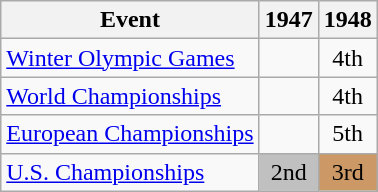<table class="wikitable">
<tr>
<th>Event</th>
<th>1947</th>
<th>1948</th>
</tr>
<tr>
<td><a href='#'>Winter Olympic Games</a></td>
<td></td>
<td align="center">4th</td>
</tr>
<tr>
<td><a href='#'>World Championships</a></td>
<td></td>
<td align="center">4th</td>
</tr>
<tr>
<td><a href='#'>European Championships</a></td>
<td></td>
<td align="center">5th</td>
</tr>
<tr>
<td><a href='#'>U.S. Championships</a></td>
<td align="center" bgcolor="silver">2nd</td>
<td align="center" bgcolor="#cc9966">3rd</td>
</tr>
</table>
